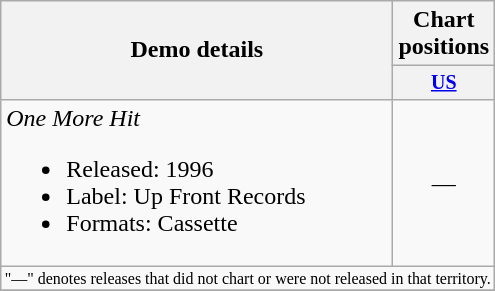<table class="wikitable" style="text-align:center;">
<tr>
<th rowspan="2">Demo details</th>
<th>Chart positions</th>
</tr>
<tr style="font-size:smaller;">
<th width="30"><a href='#'>US</a></th>
</tr>
<tr>
<td align="left"><em>One More Hit</em><br><ul><li>Released: 1996</li><li>Label: Up Front Records</li><li>Formats: Cassette</li></ul></td>
<td>—</td>
</tr>
<tr>
<td align="center" colspan="14" style="font-size: 8pt">"—" denotes releases that did not chart or were not released in that territory.</td>
</tr>
<tr>
</tr>
</table>
